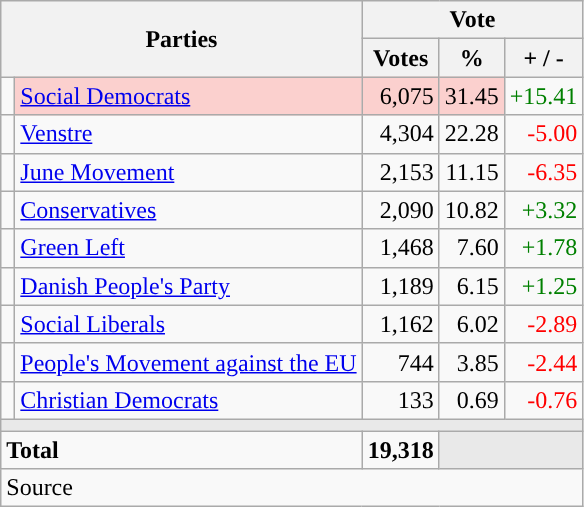<table class="wikitable" style="text-align:right;">
<tr>
<th style="text-align:centre;" rowspan="2" colspan="2" width="225">Parties</th>
<th colspan="3">Vote</th>
</tr>
<tr>
<th width="15">Votes</th>
<th width="15">%</th>
<th width="15">+ / -</th>
</tr>
<tr>
<td width="2" style="color:inherit;background:"></td>
<td bgcolor=#fbd0ce   align="left"><a href='#'>Social Democrats</a></td>
<td bgcolor=#fbd0ce>6,075</td>
<td bgcolor=#fbd0ce>31.45</td>
<td style=color:green;>+15.41</td>
</tr>
<tr>
<td width="2" style="color:inherit;background:"></td>
<td align="left"><a href='#'>Venstre</a></td>
<td>4,304</td>
<td>22.28</td>
<td style=color:red;>-5.00</td>
</tr>
<tr>
<td width="2" style="color:inherit;background:"></td>
<td align="left"><a href='#'>June Movement</a></td>
<td>2,153</td>
<td>11.15</td>
<td style=color:red;>-6.35</td>
</tr>
<tr>
<td width="2" style="color:inherit;background:"></td>
<td align="left"><a href='#'>Conservatives</a></td>
<td>2,090</td>
<td>10.82</td>
<td style=color:green;>+3.32</td>
</tr>
<tr>
<td width="2" style="color:inherit;background:"></td>
<td align="left"><a href='#'>Green Left</a></td>
<td>1,468</td>
<td>7.60</td>
<td style=color:green;>+1.78</td>
</tr>
<tr>
<td width="2" style="color:inherit;background:"></td>
<td align="left"><a href='#'>Danish People's Party</a></td>
<td>1,189</td>
<td>6.15</td>
<td style=color:green;>+1.25</td>
</tr>
<tr>
<td width="2" style="color:inherit;background:"></td>
<td align="left"><a href='#'>Social Liberals</a></td>
<td>1,162</td>
<td>6.02</td>
<td style=color:red;>-2.89</td>
</tr>
<tr>
<td width="2" style="color:inherit;background:"></td>
<td align="left"><a href='#'>People's Movement against the EU</a></td>
<td>744</td>
<td>3.85</td>
<td style=color:red;>-2.44</td>
</tr>
<tr>
<td width="2" style="color:inherit;background:"></td>
<td align="left"><a href='#'>Christian Democrats</a></td>
<td>133</td>
<td>0.69</td>
<td style=color:red;>-0.76</td>
</tr>
<tr>
<td colspan="7" bgcolor="#E9E9E9"></td>
</tr>
<tr>
<td align="left" colspan="2"><strong>Total</strong></td>
<td><strong>19,318</strong></td>
<td bgcolor="#E9E9E9" colspan="2"></td>
</tr>
<tr>
<td align="left" colspan="6">Source</td>
</tr>
</table>
